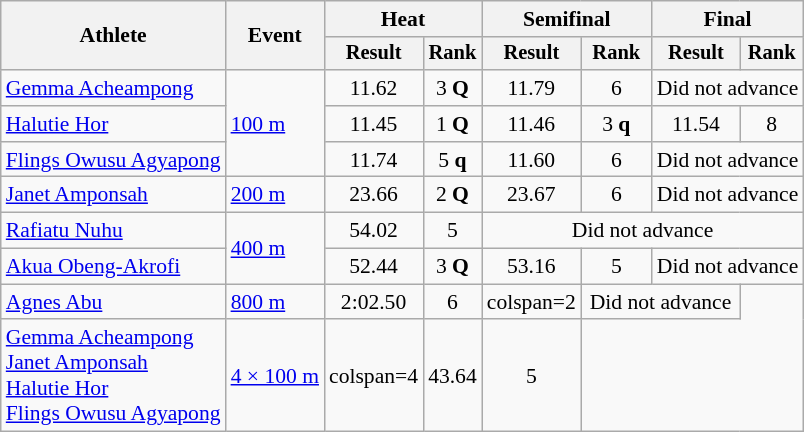<table class="wikitable" style="font-size:90%">
<tr>
<th rowspan=2>Athlete</th>
<th rowspan=2>Event</th>
<th colspan=2>Heat</th>
<th colspan=2>Semifinal</th>
<th colspan=2>Final</th>
</tr>
<tr style="font-size:95%">
<th>Result</th>
<th>Rank</th>
<th>Result</th>
<th>Rank</th>
<th>Result</th>
<th>Rank</th>
</tr>
<tr align=center>
<td align=left><a href='#'>Gemma Acheampong</a></td>
<td align=left rowspan=3><a href='#'>100 m</a></td>
<td>11.62</td>
<td>3 <strong>Q</strong></td>
<td>11.79</td>
<td>6</td>
<td colspan=2>Did not advance</td>
</tr>
<tr align=center>
<td align=left><a href='#'>Halutie Hor</a></td>
<td>11.45</td>
<td>1 <strong>Q</strong></td>
<td>11.46</td>
<td>3 <strong>q</strong></td>
<td>11.54</td>
<td>8</td>
</tr>
<tr align=center>
<td align=left><a href='#'>Flings Owusu Agyapong</a></td>
<td>11.74</td>
<td>5 <strong>q</strong></td>
<td>11.60</td>
<td>6</td>
<td colspan=2>Did not advance</td>
</tr>
<tr align=center>
<td align=left><a href='#'>Janet Amponsah</a></td>
<td align=left><a href='#'>200 m</a></td>
<td>23.66</td>
<td>2 <strong>Q</strong></td>
<td>23.67</td>
<td>6</td>
<td colspan=2>Did not advance</td>
</tr>
<tr align=center>
<td align=left><a href='#'>Rafiatu Nuhu</a></td>
<td align=left rowspan=2><a href='#'>400 m</a></td>
<td>54.02</td>
<td>5</td>
<td colspan=4>Did not advance</td>
</tr>
<tr align=center>
<td align=left><a href='#'>Akua Obeng-Akrofi</a></td>
<td>52.44</td>
<td>3 <strong>Q</strong></td>
<td>53.16</td>
<td>5</td>
<td colspan=2>Did not advance</td>
</tr>
<tr align=center>
<td align=left><a href='#'>Agnes Abu</a></td>
<td align=left><a href='#'>800 m</a></td>
<td>2:02.50</td>
<td>6</td>
<td>colspan=2</td>
<td colspan=2>Did not advance</td>
</tr>
<tr align=center>
<td align=left><a href='#'>Gemma Acheampong</a><br><a href='#'>Janet Amponsah</a><br><a href='#'>Halutie Hor</a><br><a href='#'>Flings Owusu Agyapong</a></td>
<td align=left><a href='#'>4 × 100 m</a></td>
<td>colspan=4</td>
<td>43.64</td>
<td>5</td>
</tr>
</table>
